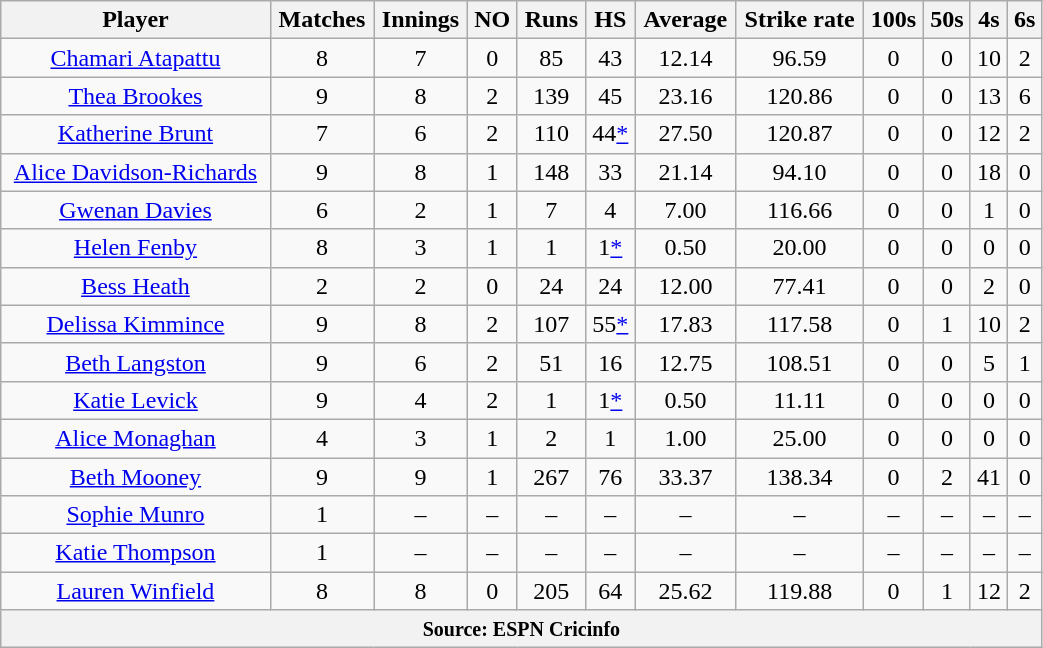<table class="wikitable" style="text-align:center; width:55%;">
<tr>
<th>Player</th>
<th>Matches</th>
<th>Innings</th>
<th>NO</th>
<th>Runs</th>
<th>HS</th>
<th>Average</th>
<th>Strike rate</th>
<th>100s</th>
<th>50s</th>
<th>4s</th>
<th>6s</th>
</tr>
<tr>
<td><a href='#'>Chamari Atapattu</a></td>
<td>8</td>
<td>7</td>
<td>0</td>
<td>85</td>
<td>43</td>
<td>12.14</td>
<td>96.59</td>
<td>0</td>
<td>0</td>
<td>10</td>
<td>2</td>
</tr>
<tr>
<td><a href='#'>Thea Brookes</a></td>
<td>9</td>
<td>8</td>
<td>2</td>
<td>139</td>
<td>45</td>
<td>23.16</td>
<td>120.86</td>
<td>0</td>
<td>0</td>
<td>13</td>
<td>6</td>
</tr>
<tr>
<td><a href='#'>Katherine Brunt</a></td>
<td>7</td>
<td>6</td>
<td>2</td>
<td>110</td>
<td>44<a href='#'>*</a></td>
<td>27.50</td>
<td>120.87</td>
<td>0</td>
<td>0</td>
<td>12</td>
<td>2</td>
</tr>
<tr>
<td><a href='#'>Alice Davidson-Richards</a></td>
<td>9</td>
<td>8</td>
<td>1</td>
<td>148</td>
<td>33</td>
<td>21.14</td>
<td>94.10</td>
<td>0</td>
<td>0</td>
<td>18</td>
<td>0</td>
</tr>
<tr>
<td><a href='#'>Gwenan Davies</a></td>
<td>6</td>
<td>2</td>
<td>1</td>
<td>7</td>
<td>4</td>
<td>7.00</td>
<td>116.66</td>
<td>0</td>
<td>0</td>
<td>1</td>
<td>0</td>
</tr>
<tr>
<td><a href='#'>Helen Fenby</a></td>
<td>8</td>
<td>3</td>
<td>1</td>
<td>1</td>
<td>1<a href='#'>*</a></td>
<td>0.50</td>
<td>20.00</td>
<td>0</td>
<td>0</td>
<td>0</td>
<td>0</td>
</tr>
<tr>
<td><a href='#'>Bess Heath</a></td>
<td>2</td>
<td>2</td>
<td>0</td>
<td>24</td>
<td>24</td>
<td>12.00</td>
<td>77.41</td>
<td>0</td>
<td>0</td>
<td>2</td>
<td>0</td>
</tr>
<tr>
<td><a href='#'>Delissa Kimmince</a></td>
<td>9</td>
<td>8</td>
<td>2</td>
<td>107</td>
<td>55<a href='#'>*</a></td>
<td>17.83</td>
<td>117.58</td>
<td>0</td>
<td>1</td>
<td>10</td>
<td>2</td>
</tr>
<tr>
<td><a href='#'>Beth Langston</a></td>
<td>9</td>
<td>6</td>
<td>2</td>
<td>51</td>
<td>16</td>
<td>12.75</td>
<td>108.51</td>
<td>0</td>
<td>0</td>
<td>5</td>
<td>1</td>
</tr>
<tr>
<td><a href='#'>Katie Levick</a></td>
<td>9</td>
<td>4</td>
<td>2</td>
<td>1</td>
<td>1<a href='#'>*</a></td>
<td>0.50</td>
<td>11.11</td>
<td>0</td>
<td>0</td>
<td>0</td>
<td>0</td>
</tr>
<tr>
<td><a href='#'>Alice Monaghan</a></td>
<td>4</td>
<td>3</td>
<td>1</td>
<td>2</td>
<td>1</td>
<td>1.00</td>
<td>25.00</td>
<td>0</td>
<td>0</td>
<td>0</td>
<td>0</td>
</tr>
<tr>
<td><a href='#'>Beth Mooney</a></td>
<td>9</td>
<td>9</td>
<td>1</td>
<td>267</td>
<td>76</td>
<td>33.37</td>
<td>138.34</td>
<td>0</td>
<td>2</td>
<td>41</td>
<td>0</td>
</tr>
<tr>
<td><a href='#'>Sophie Munro</a></td>
<td>1</td>
<td>–</td>
<td>–</td>
<td>–</td>
<td>–</td>
<td>–</td>
<td>–</td>
<td>–</td>
<td>–</td>
<td>–</td>
<td>–</td>
</tr>
<tr>
<td><a href='#'>Katie Thompson</a></td>
<td>1</td>
<td>–</td>
<td>–</td>
<td>–</td>
<td>–</td>
<td>–</td>
<td>–</td>
<td>–</td>
<td>–</td>
<td>–</td>
<td>–</td>
</tr>
<tr>
<td><a href='#'>Lauren Winfield</a></td>
<td>8</td>
<td>8</td>
<td>0</td>
<td>205</td>
<td>64</td>
<td>25.62</td>
<td>119.88</td>
<td>0</td>
<td>1</td>
<td>12</td>
<td>2</td>
</tr>
<tr>
<th colspan="12"><small>Source: ESPN Cricinfo </small></th>
</tr>
</table>
